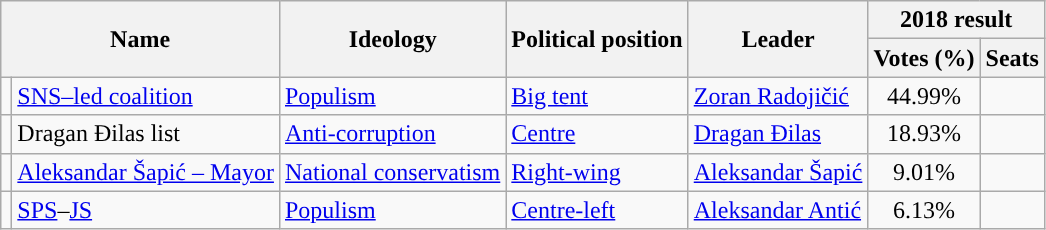<table class="wikitable" style="text-align:left">
<tr>
<th colspan="2" rowspan="2">Name</th>
<th rowspan="2">Ideology</th>
<th rowspan="2">Political position</th>
<th rowspan="2">Leader</th>
<th colspan="2">2018 result</th>
</tr>
<tr>
<th>Votes (%)</th>
<th>Seats</th>
</tr>
<tr>
<td style="background:"></td>
<td><a href='#'>SNS–led coalition</a></td>
<td><a href='#'>Populism</a></td>
<td><a href='#'>Big tent</a></td>
<td><a href='#'>Zoran Radojičić</a></td>
<td style="text-align:center;">44.99%</td>
<td></td>
</tr>
<tr>
<td style="background:"></td>
<td>Dragan Đilas list</td>
<td><a href='#'>Anti-corruption</a></td>
<td><a href='#'>Centre</a></td>
<td><a href='#'>Dragan Đilas</a></td>
<td style="text-align:center;">18.93%</td>
<td></td>
</tr>
<tr>
<td style="background:"></td>
<td><a href='#'>Aleksandar Šapić – Mayor</a></td>
<td><a href='#'>National conservatism</a></td>
<td><a href='#'>Right-wing</a></td>
<td><a href='#'>Aleksandar Šapić</a></td>
<td style="text-align:center;">9.01%</td>
<td></td>
</tr>
<tr>
<td style="background:"></td>
<td><a href='#'>SPS</a>–<a href='#'>JS</a></td>
<td><a href='#'>Populism</a></td>
<td><a href='#'>Centre-left</a></td>
<td><a href='#'>Aleksandar Antić</a></td>
<td style="text-align:center;">6.13%</td>
<td></td>
</tr>
</table>
